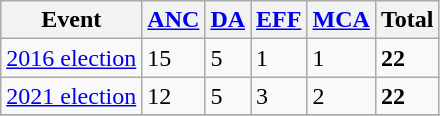<table class="wikitable">
<tr>
<th>Event</th>
<th><a href='#'>ANC</a></th>
<th><a href='#'>DA</a></th>
<th><a href='#'>EFF</a></th>
<th><a href='#'>MCA</a></th>
<th>Total</th>
</tr>
<tr>
<td><a href='#'>2016 election</a></td>
<td>15</td>
<td>5</td>
<td>1</td>
<td>1</td>
<td><strong>22</strong></td>
</tr>
<tr>
<td><a href='#'>2021 election</a></td>
<td>12</td>
<td>5</td>
<td>3</td>
<td>2</td>
<td><strong>22</strong></td>
</tr>
<tr>
</tr>
</table>
